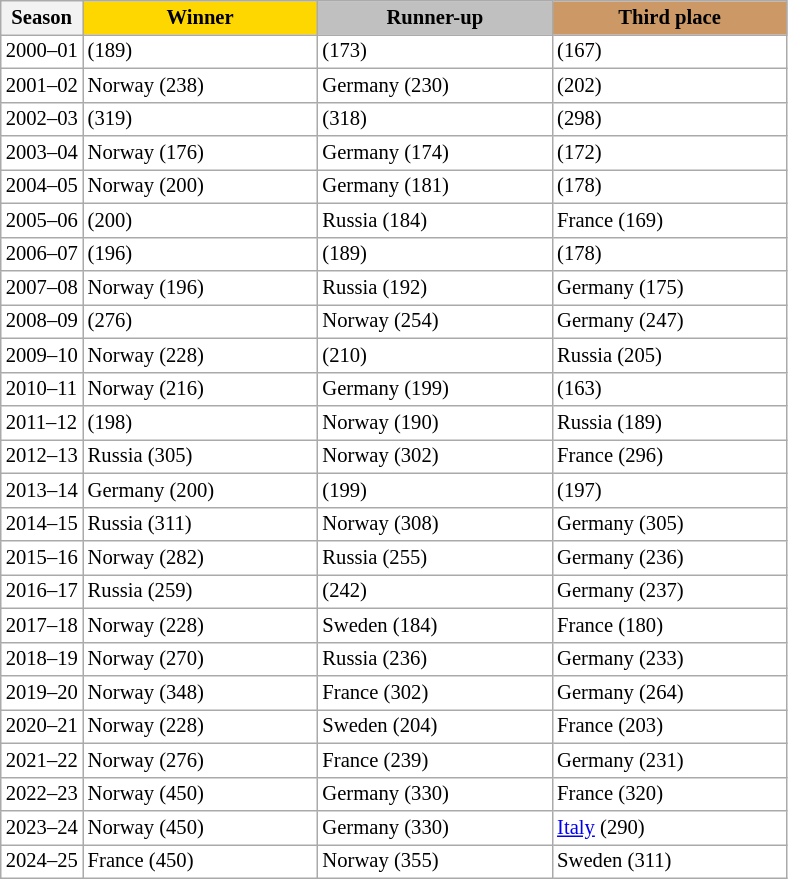<table class="wikitable plainrowheaders" style="background:#fff; font-size:86%; line-height:16px; border:grey solid 1px; border-collapse:collapse;">
<tr>
<th>Season</th>
<th scope="col" style="background:gold; width:150px;">Winner</th>
<th scope="col" style="background:silver; width:150px;">Runner-up</th>
<th scope="col" style="background:#c96; width:150px;">Third place</th>
</tr>
<tr>
<td>2000–01</td>
<td> (189)</td>
<td> (173)</td>
<td> (167)</td>
</tr>
<tr>
<td>2001–02</td>
<td> Norway (238)</td>
<td> Germany (230)</td>
<td> (202)</td>
</tr>
<tr>
<td>2002–03</td>
<td> (319)</td>
<td> (318)</td>
<td> (298)</td>
</tr>
<tr>
<td>2003–04</td>
<td> Norway (176)</td>
<td> Germany (174)</td>
<td> (172)</td>
</tr>
<tr>
<td>2004–05</td>
<td> Norway (200)</td>
<td> Germany (181)</td>
<td> (178)</td>
</tr>
<tr>
<td>2005–06</td>
<td> (200)</td>
<td> Russia (184)</td>
<td> France (169)</td>
</tr>
<tr>
<td>2006–07</td>
<td> (196)</td>
<td> (189)</td>
<td> (178)</td>
</tr>
<tr>
<td>2007–08</td>
<td> Norway (196)</td>
<td> Russia (192)</td>
<td> Germany (175)</td>
</tr>
<tr>
<td>2008–09</td>
<td> (276)</td>
<td> Norway (254)</td>
<td> Germany (247)</td>
</tr>
<tr>
<td>2009–10</td>
<td> Norway (228)</td>
<td> (210)</td>
<td> Russia (205)</td>
</tr>
<tr>
<td>2010–11</td>
<td> Norway (216)</td>
<td> Germany (199)</td>
<td> (163)</td>
</tr>
<tr>
<td>2011–12</td>
<td> (198)</td>
<td> Norway (190)</td>
<td> Russia (189)</td>
</tr>
<tr>
<td>2012–13</td>
<td> Russia (305)</td>
<td> Norway (302)</td>
<td> France (296)</td>
</tr>
<tr>
<td>2013–14</td>
<td> Germany (200)</td>
<td> (199)</td>
<td> (197)</td>
</tr>
<tr>
<td>2014–15</td>
<td> Russia (311)</td>
<td> Norway (308)</td>
<td> Germany (305)</td>
</tr>
<tr>
<td>2015–16</td>
<td> Norway (282)</td>
<td> Russia (255)</td>
<td> Germany (236)</td>
</tr>
<tr>
<td>2016–17</td>
<td> Russia (259)</td>
<td> (242)</td>
<td> Germany (237)</td>
</tr>
<tr>
<td>2017–18</td>
<td> Norway (228)</td>
<td> Sweden (184)</td>
<td> France (180)</td>
</tr>
<tr>
<td>2018–19</td>
<td> Norway (270)</td>
<td> Russia (236)</td>
<td> Germany (233)</td>
</tr>
<tr>
<td>2019–20</td>
<td> Norway (348)</td>
<td> France (302)</td>
<td> Germany (264)</td>
</tr>
<tr>
<td>2020–21</td>
<td> Norway (228)</td>
<td> Sweden (204)</td>
<td> France (203)</td>
</tr>
<tr>
<td>2021–22</td>
<td> Norway (276)</td>
<td> France (239)</td>
<td> Germany (231)</td>
</tr>
<tr>
<td>2022–23</td>
<td> Norway (450)</td>
<td> Germany (330)</td>
<td> France (320)</td>
</tr>
<tr>
<td>2023–24</td>
<td> Norway (450)</td>
<td> Germany (330)</td>
<td> <a href='#'>Italy</a> (290)</td>
</tr>
<tr>
<td>2024–25</td>
<td> France (450)</td>
<td> Norway (355)</td>
<td> Sweden (311)</td>
</tr>
</table>
